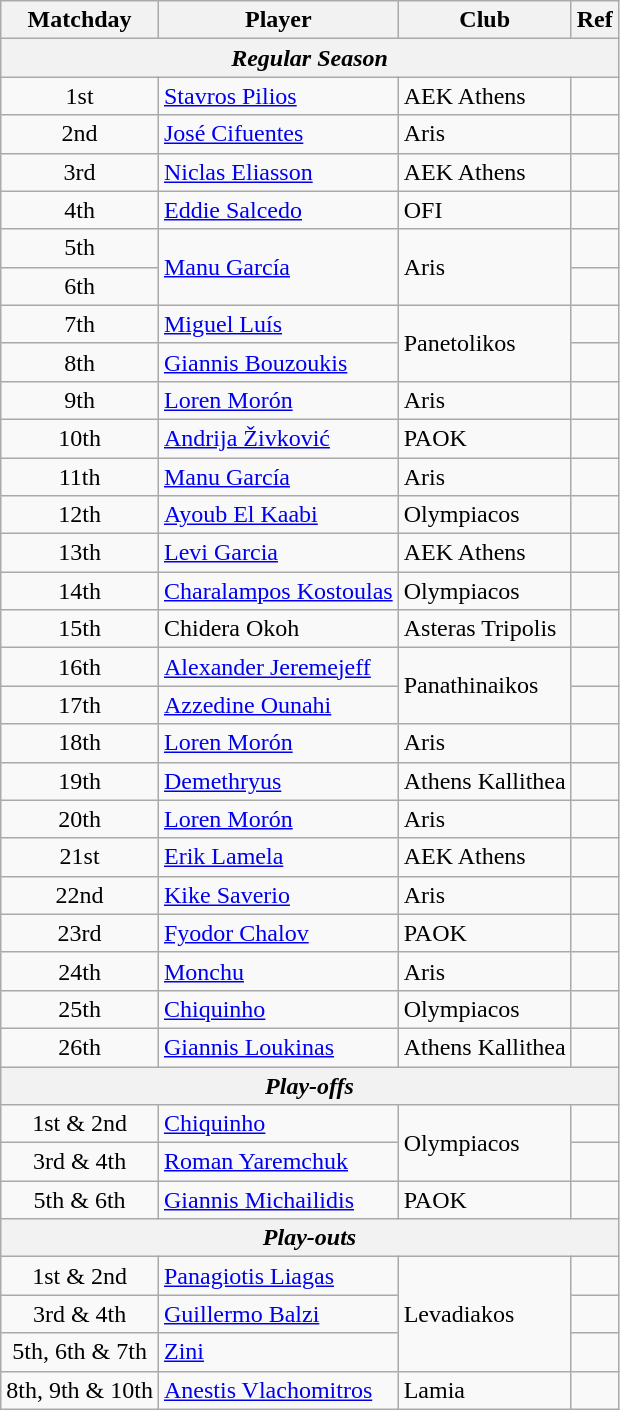<table class="wikitable">
<tr>
<th>Matchday</th>
<th>Player</th>
<th>Club</th>
<th>Ref</th>
</tr>
<tr>
<th colspan="4" align="center"><em>Regular Season</em></th>
</tr>
<tr>
<td align="center">1st</td>
<td> <a href='#'>Stavros Pilios</a></td>
<td>AEK Athens</td>
<td align="center"></td>
</tr>
<tr>
<td align="center">2nd</td>
<td> <a href='#'>José Cifuentes</a></td>
<td>Aris</td>
<td align="center"></td>
</tr>
<tr>
<td align="center">3rd</td>
<td> <a href='#'>Niclas Eliasson</a></td>
<td>AEK Athens</td>
<td align="center"></td>
</tr>
<tr>
<td align="center">4th</td>
<td> <a href='#'>Eddie Salcedo</a></td>
<td>OFI</td>
<td align="center"></td>
</tr>
<tr>
<td align="center">5th</td>
<td rowspan="2"> <a href='#'>Manu García</a></td>
<td rowspan="2">Aris</td>
<td align="center"></td>
</tr>
<tr>
<td align="center">6th</td>
<td align="center"></td>
</tr>
<tr>
<td align="center">7th</td>
<td> <a href='#'>Miguel Luís</a></td>
<td rowspan="2">Panetolikos</td>
<td align="center"></td>
</tr>
<tr>
<td align="center">8th</td>
<td> <a href='#'>Giannis Bouzoukis</a></td>
<td align="center"></td>
</tr>
<tr>
<td align="center">9th</td>
<td> <a href='#'>Loren Morón</a></td>
<td>Aris</td>
<td align="center"></td>
</tr>
<tr>
<td align="center">10th</td>
<td> <a href='#'>Andrija Živković</a></td>
<td>PAOK</td>
<td align="center"></td>
</tr>
<tr>
<td align="center">11th</td>
<td> <a href='#'>Manu García</a></td>
<td>Aris</td>
<td align="center"></td>
</tr>
<tr>
<td align="center">12th</td>
<td> <a href='#'>Ayoub El Kaabi</a></td>
<td>Olympiacos</td>
<td align="center"></td>
</tr>
<tr>
<td align="center">13th</td>
<td> <a href='#'>Levi Garcia</a></td>
<td>AEK Athens</td>
<td align="center"></td>
</tr>
<tr>
<td align="center">14th</td>
<td> <a href='#'>Charalampos Kostoulas</a></td>
<td>Olympiacos</td>
<td align="center"></td>
</tr>
<tr>
<td align="center">15th</td>
<td> Chidera Okoh</td>
<td>Asteras Tripolis</td>
<td align="center"></td>
</tr>
<tr>
<td align="center">16th</td>
<td> <a href='#'>Alexander Jeremejeff</a></td>
<td rowspan="2">Panathinaikos</td>
<td align="center"></td>
</tr>
<tr>
<td align="center">17th</td>
<td> <a href='#'>Azzedine Ounahi</a></td>
<td align="center"></td>
</tr>
<tr>
<td align="center">18th</td>
<td> <a href='#'>Loren Morón</a></td>
<td>Aris</td>
<td align="center"></td>
</tr>
<tr>
<td align="center">19th</td>
<td> <a href='#'>Demethryus</a></td>
<td>Athens Kallithea</td>
<td align="center"></td>
</tr>
<tr>
<td align="center">20th</td>
<td> <a href='#'>Loren Morón</a></td>
<td>Aris</td>
<td align="center"></td>
</tr>
<tr>
<td align="center">21st</td>
<td> <a href='#'>Erik Lamela</a></td>
<td>AEK Athens</td>
<td align="center"></td>
</tr>
<tr>
<td align="center">22nd</td>
<td> <a href='#'>Kike Saverio</a></td>
<td>Aris</td>
<td align="center"></td>
</tr>
<tr>
<td align="center">23rd</td>
<td> <a href='#'>Fyodor Chalov</a></td>
<td>PAOK</td>
<td align="center"></td>
</tr>
<tr>
<td align="center">24th</td>
<td> <a href='#'>Monchu</a></td>
<td>Aris</td>
<td align="center"></td>
</tr>
<tr>
<td align="center">25th</td>
<td> <a href='#'>Chiquinho</a></td>
<td>Olympiacos</td>
<td align="center"></td>
</tr>
<tr>
<td align="center">26th</td>
<td> <a href='#'>Giannis Loukinas</a></td>
<td>Athens Kallithea</td>
<td align="center"></td>
</tr>
<tr>
<th colspan="4" align="center"><em>Play-offs</em></th>
</tr>
<tr>
<td align="center">1st & 2nd</td>
<td> <a href='#'>Chiquinho</a></td>
<td rowspan="2">Olympiacos</td>
<td align="center"></td>
</tr>
<tr>
<td align="center">3rd & 4th</td>
<td> <a href='#'>Roman Yaremchuk</a></td>
<td align="center"></td>
</tr>
<tr>
<td align="center">5th & 6th</td>
<td> <a href='#'>Giannis Michailidis</a></td>
<td>PAOK</td>
<td align="center"></td>
</tr>
<tr>
<th colspan="4" align="center"><em>Play-outs</em></th>
</tr>
<tr>
<td align="center">1st & 2nd</td>
<td> <a href='#'>Panagiotis Liagas</a></td>
<td rowspan="3">Levadiakos</td>
<td align="center"></td>
</tr>
<tr>
<td align="center">3rd & 4th</td>
<td> <a href='#'>Guillermo Balzi</a></td>
<td align="center"></td>
</tr>
<tr>
<td align="center">5th, 6th & 7th</td>
<td> <a href='#'>Zini</a></td>
<td align="center"></td>
</tr>
<tr>
<td align="center">8th, 9th & 10th</td>
<td> <a href='#'>Anestis Vlachomitros</a></td>
<td>Lamia</td>
<td align="center"></td>
</tr>
</table>
